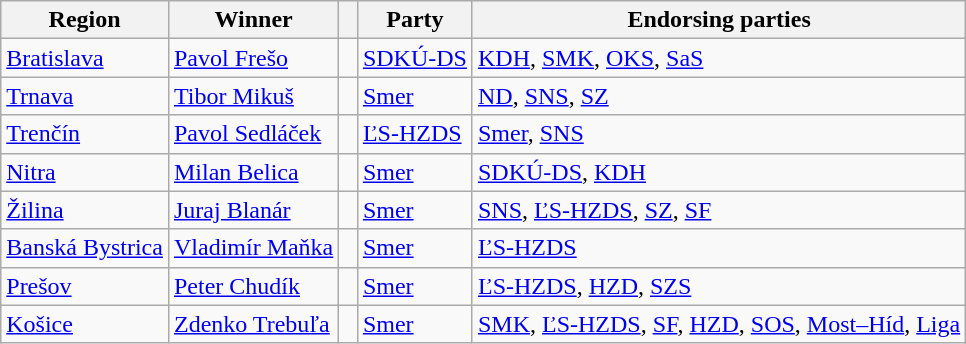<table class="wikitable sortable">
<tr>
<th>Region</th>
<th>Winner</th>
<th class="unsortable"></th>
<th>Party</th>
<th>Endorsing parties</th>
</tr>
<tr>
<td><a href='#'>Bratislava</a></td>
<td><a href='#'>Pavol Frešo</a></td>
<td width=5px bgcolor=></td>
<td><a href='#'>SDKÚ-DS</a></td>
<td><a href='#'>KDH</a>, <a href='#'>SMK</a>, <a href='#'>OKS</a>, <a href='#'>SaS</a></td>
</tr>
<tr>
<td><a href='#'>Trnava</a></td>
<td><a href='#'>Tibor Mikuš</a></td>
<td bgcolor=></td>
<td><a href='#'>Smer</a></td>
<td><a href='#'>ND</a>, <a href='#'>SNS</a>, <a href='#'>SZ</a></td>
</tr>
<tr>
<td><a href='#'>Trenčín</a></td>
<td><a href='#'>Pavol Sedláček</a></td>
<td bgcolor=></td>
<td><a href='#'>ĽS-HZDS</a></td>
<td><a href='#'>Smer</a>, <a href='#'>SNS</a></td>
</tr>
<tr>
<td><a href='#'>Nitra</a></td>
<td><a href='#'>Milan Belica</a></td>
<td bgcolor=></td>
<td><a href='#'>Smer</a></td>
<td><a href='#'>SDKÚ-DS</a>, <a href='#'>KDH</a></td>
</tr>
<tr>
<td><a href='#'>Žilina</a></td>
<td><a href='#'>Juraj Blanár</a></td>
<td bgcolor=></td>
<td><a href='#'>Smer</a></td>
<td><a href='#'>SNS</a>, <a href='#'>ĽS-HZDS</a>, <a href='#'>SZ</a>, <a href='#'>SF</a></td>
</tr>
<tr>
<td><a href='#'>Banská Bystrica</a></td>
<td><a href='#'>Vladimír Maňka</a></td>
<td bgcolor=></td>
<td><a href='#'>Smer</a></td>
<td><a href='#'>ĽS-HZDS</a></td>
</tr>
<tr>
<td><a href='#'>Prešov</a></td>
<td><a href='#'>Peter Chudík</a></td>
<td bgcolor=></td>
<td><a href='#'>Smer</a></td>
<td><a href='#'>ĽS-HZDS</a>, <a href='#'>HZD</a>, <a href='#'>SZS</a></td>
</tr>
<tr>
<td><a href='#'>Košice</a></td>
<td><a href='#'>Zdenko Trebuľa</a></td>
<td bgcolor=></td>
<td><a href='#'>Smer</a></td>
<td><a href='#'>SMK</a>, <a href='#'>ĽS-HZDS</a>, <a href='#'>SF</a>, <a href='#'>HZD</a>, <a href='#'>SOS</a>, <a href='#'>Most–Híd</a>, <a href='#'>Liga</a></td>
</tr>
</table>
